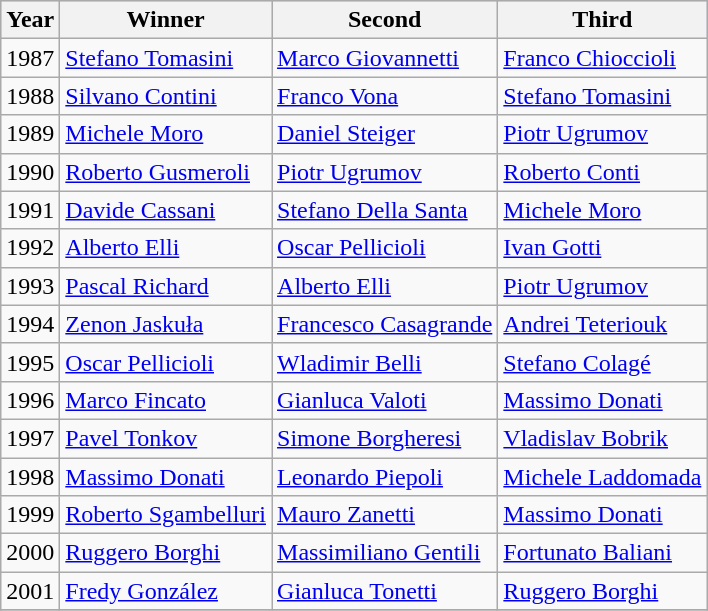<table class="wikitable">
<tr style="background:#ccccff;">
<th>Year</th>
<th>Winner</th>
<th>Second</th>
<th>Third</th>
</tr>
<tr>
<td>1987</td>
<td> <a href='#'>Stefano Tomasini</a></td>
<td> <a href='#'>Marco Giovannetti</a></td>
<td> <a href='#'>Franco Chioccioli</a></td>
</tr>
<tr>
<td>1988</td>
<td> <a href='#'>Silvano Contini</a></td>
<td> <a href='#'>Franco Vona</a></td>
<td> <a href='#'>Stefano Tomasini</a></td>
</tr>
<tr>
<td>1989</td>
<td> <a href='#'>Michele Moro</a></td>
<td> <a href='#'>Daniel Steiger</a></td>
<td> <a href='#'>Piotr Ugrumov</a></td>
</tr>
<tr>
<td>1990</td>
<td> <a href='#'>Roberto Gusmeroli</a></td>
<td> <a href='#'>Piotr Ugrumov</a></td>
<td> <a href='#'>Roberto Conti</a></td>
</tr>
<tr>
<td>1991</td>
<td> <a href='#'>Davide Cassani</a></td>
<td> <a href='#'>Stefano Della Santa</a></td>
<td> <a href='#'>Michele Moro</a></td>
</tr>
<tr>
<td>1992</td>
<td> <a href='#'>Alberto Elli</a></td>
<td> <a href='#'>Oscar Pellicioli</a></td>
<td> <a href='#'>Ivan Gotti</a></td>
</tr>
<tr>
<td>1993</td>
<td> <a href='#'>Pascal Richard</a></td>
<td> <a href='#'>Alberto Elli</a></td>
<td> <a href='#'>Piotr Ugrumov</a></td>
</tr>
<tr>
<td>1994</td>
<td> <a href='#'>Zenon Jaskuła</a></td>
<td> <a href='#'>Francesco Casagrande</a></td>
<td> <a href='#'>Andrei Teteriouk</a></td>
</tr>
<tr>
<td>1995</td>
<td> <a href='#'>Oscar Pellicioli</a></td>
<td> <a href='#'>Wladimir Belli</a></td>
<td> <a href='#'>Stefano Colagé</a></td>
</tr>
<tr>
<td>1996</td>
<td> <a href='#'>Marco Fincato</a></td>
<td> <a href='#'>Gianluca Valoti</a></td>
<td> <a href='#'>Massimo Donati</a></td>
</tr>
<tr>
<td>1997</td>
<td> <a href='#'>Pavel Tonkov</a></td>
<td> <a href='#'>Simone Borgheresi</a></td>
<td> <a href='#'>Vladislav Bobrik</a></td>
</tr>
<tr>
<td>1998</td>
<td> <a href='#'>Massimo Donati</a></td>
<td> <a href='#'>Leonardo Piepoli</a></td>
<td> <a href='#'>Michele Laddomada</a></td>
</tr>
<tr>
<td>1999</td>
<td> <a href='#'>Roberto Sgambelluri</a></td>
<td> <a href='#'>Mauro Zanetti</a></td>
<td> <a href='#'>Massimo Donati</a></td>
</tr>
<tr>
<td>2000</td>
<td> <a href='#'>Ruggero Borghi</a></td>
<td> <a href='#'>Massimiliano Gentili</a></td>
<td> <a href='#'>Fortunato Baliani</a></td>
</tr>
<tr>
<td>2001</td>
<td> <a href='#'>Fredy González</a></td>
<td> <a href='#'>Gianluca Tonetti</a></td>
<td> <a href='#'>Ruggero Borghi</a></td>
</tr>
<tr>
</tr>
</table>
